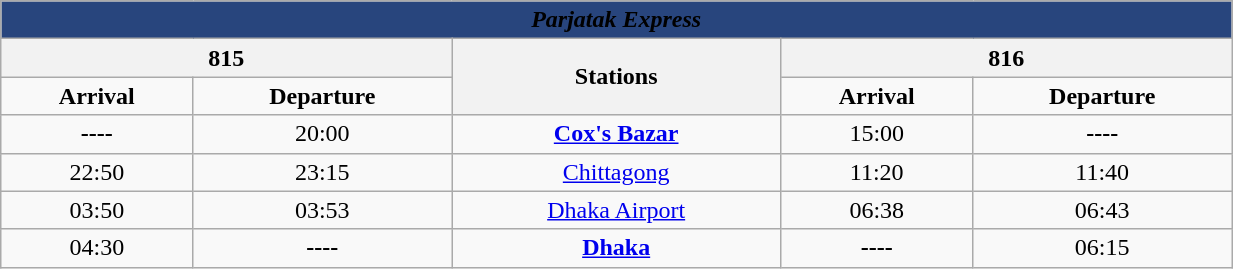<table class="wikitable" width="65%" style="text-align: center;">
<tr>
<th colspan="5" align="center" style="background:#28457D;"><span><em>Parjatak Express</em></span></th>
</tr>
<tr>
<th colspan="2">815</th>
<th rowspan="2">Stations</th>
<th colspan="2">816</th>
</tr>
<tr>
<td><strong>Arrival</strong></td>
<td><strong>Departure</strong></td>
<td><strong>Arrival</strong></td>
<td><strong>Departure</strong></td>
</tr>
<tr>
<td><strong>----</strong></td>
<td>20:00</td>
<td><a href='#'><strong>Cox's Bazar</strong></a></td>
<td>15:00</td>
<td><strong>----</strong></td>
</tr>
<tr>
<td>22:50</td>
<td>23:15</td>
<td><a href='#'>Chittagong</a></td>
<td>11:20</td>
<td>11:40</td>
</tr>
<tr>
<td>03:50</td>
<td>03:53</td>
<td><a href='#'>Dhaka Airport</a></td>
<td>06:38</td>
<td>06:43</td>
</tr>
<tr>
<td>04:30</td>
<td><strong>----</strong></td>
<td><a href='#'><strong>Dhaka</strong></a></td>
<td><strong>----</strong></td>
<td>06:15</td>
</tr>
</table>
